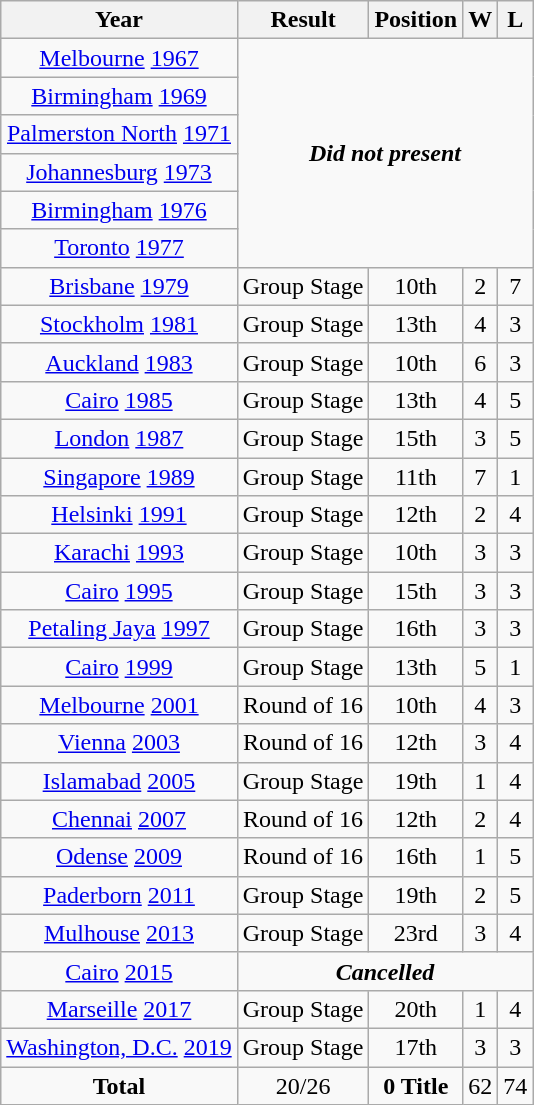<table class="wikitable" style="text-align: center;">
<tr>
<th>Year</th>
<th>Result</th>
<th>Position</th>
<th>W</th>
<th>L</th>
</tr>
<tr>
<td> <a href='#'>Melbourne</a> <a href='#'>1967</a></td>
<td rowspan="6" colspan="4" align="center"><strong><em>Did not present</em></strong></td>
</tr>
<tr>
<td> <a href='#'>Birmingham</a> <a href='#'>1969</a></td>
</tr>
<tr>
<td> <a href='#'>Palmerston North</a> <a href='#'>1971</a></td>
</tr>
<tr>
<td> <a href='#'>Johannesburg</a> <a href='#'>1973</a></td>
</tr>
<tr>
<td> <a href='#'>Birmingham</a> <a href='#'>1976</a></td>
</tr>
<tr>
<td> <a href='#'>Toronto</a> <a href='#'>1977</a></td>
</tr>
<tr>
<td> <a href='#'>Brisbane</a> <a href='#'>1979</a></td>
<td>Group Stage</td>
<td>10th</td>
<td>2</td>
<td>7</td>
</tr>
<tr>
<td> <a href='#'>Stockholm</a> <a href='#'>1981</a></td>
<td>Group Stage</td>
<td>13th</td>
<td>4</td>
<td>3</td>
</tr>
<tr>
<td> <a href='#'>Auckland</a> <a href='#'>1983</a></td>
<td>Group Stage</td>
<td>10th</td>
<td>6</td>
<td>3</td>
</tr>
<tr>
<td> <a href='#'>Cairo</a> <a href='#'>1985</a></td>
<td>Group Stage</td>
<td>13th</td>
<td>4</td>
<td>5</td>
</tr>
<tr>
<td> <a href='#'>London</a> <a href='#'>1987</a></td>
<td>Group Stage</td>
<td>15th</td>
<td>3</td>
<td>5</td>
</tr>
<tr>
<td> <a href='#'>Singapore</a> <a href='#'>1989</a></td>
<td>Group Stage</td>
<td>11th</td>
<td>7</td>
<td>1</td>
</tr>
<tr>
<td> <a href='#'>Helsinki</a> <a href='#'>1991</a></td>
<td>Group Stage</td>
<td>12th</td>
<td>2</td>
<td>4</td>
</tr>
<tr>
<td> <a href='#'>Karachi</a> <a href='#'>1993</a></td>
<td>Group Stage</td>
<td>10th</td>
<td>3</td>
<td>3</td>
</tr>
<tr>
<td> <a href='#'>Cairo</a> <a href='#'>1995</a></td>
<td>Group Stage</td>
<td>15th</td>
<td>3</td>
<td>3</td>
</tr>
<tr>
<td> <a href='#'>Petaling Jaya</a> <a href='#'>1997</a></td>
<td>Group Stage</td>
<td>16th</td>
<td>3</td>
<td>3</td>
</tr>
<tr>
<td> <a href='#'>Cairo</a> <a href='#'>1999</a></td>
<td>Group Stage</td>
<td>13th</td>
<td>5</td>
<td>1</td>
</tr>
<tr>
<td> <a href='#'>Melbourne</a> <a href='#'>2001</a></td>
<td>Round of 16</td>
<td>10th</td>
<td>4</td>
<td>3</td>
</tr>
<tr>
<td> <a href='#'>Vienna</a> <a href='#'>2003</a></td>
<td>Round of 16</td>
<td>12th</td>
<td>3</td>
<td>4</td>
</tr>
<tr>
<td> <a href='#'>Islamabad</a> <a href='#'>2005</a></td>
<td>Group Stage</td>
<td>19th</td>
<td>1</td>
<td>4</td>
</tr>
<tr>
<td> <a href='#'>Chennai</a> <a href='#'>2007</a></td>
<td>Round of 16</td>
<td>12th</td>
<td>2</td>
<td>4</td>
</tr>
<tr>
<td> <a href='#'>Odense</a> <a href='#'>2009</a></td>
<td>Round of 16</td>
<td>16th</td>
<td>1</td>
<td>5</td>
</tr>
<tr>
<td> <a href='#'>Paderborn</a> <a href='#'>2011</a></td>
<td>Group Stage</td>
<td>19th</td>
<td>2</td>
<td>5</td>
</tr>
<tr>
<td> <a href='#'>Mulhouse</a> <a href='#'>2013</a></td>
<td>Group Stage</td>
<td>23rd</td>
<td>3</td>
<td>4</td>
</tr>
<tr>
<td> <a href='#'>Cairo</a> <a href='#'>2015</a></td>
<td rowspan="1" colspan="4" align="center"><strong><em>Cancelled</em></strong></td>
</tr>
<tr>
<td> <a href='#'>Marseille</a> <a href='#'>2017</a></td>
<td>Group Stage</td>
<td>20th</td>
<td>1</td>
<td>4</td>
</tr>
<tr>
<td> <a href='#'>Washington, D.C.</a> <a href='#'>2019</a></td>
<td>Group Stage</td>
<td>17th</td>
<td>3</td>
<td>3</td>
</tr>
<tr>
<td><strong>Total</strong></td>
<td>20/26</td>
<td><strong>0 Title</strong></td>
<td>62</td>
<td>74</td>
</tr>
</table>
